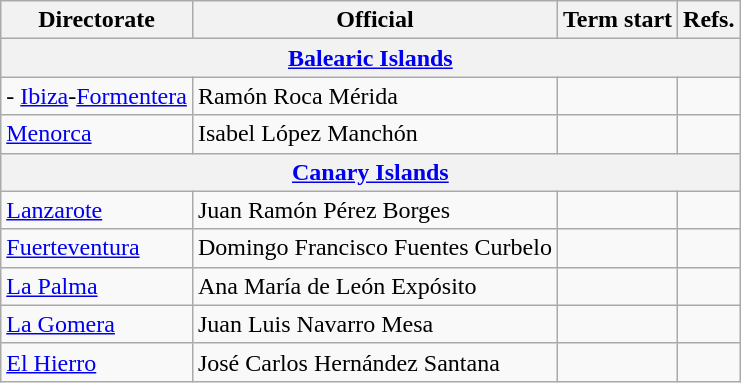<table class="wikitable">
<tr>
<th>Directorate</th>
<th>Official</th>
<th>Term start</th>
<th>Refs.</th>
</tr>
<tr>
<th colspan="4"> <a href='#'>Balearic Islands</a></th>
</tr>
<tr>
<td>- <a href='#'>Ibiza</a>-<a href='#'>Formentera</a></td>
<td>Ramón Roca Mérida</td>
<td></td>
<td></td>
</tr>
<tr>
<td> <a href='#'>Menorca</a></td>
<td>Isabel López Manchón</td>
<td></td>
<td></td>
</tr>
<tr>
<th colspan="4"> <a href='#'>Canary Islands</a></th>
</tr>
<tr>
<td> <a href='#'>Lanzarote</a></td>
<td>Juan Ramón Pérez Borges</td>
<td></td>
<td></td>
</tr>
<tr>
<td> <a href='#'>Fuerteventura</a></td>
<td>Domingo Francisco Fuentes Curbelo</td>
<td></td>
<td></td>
</tr>
<tr>
<td> <a href='#'>La Palma</a></td>
<td>Ana María de León Expósito</td>
<td></td>
<td></td>
</tr>
<tr>
<td> <a href='#'>La Gomera</a></td>
<td>Juan Luis Navarro Mesa</td>
<td></td>
<td></td>
</tr>
<tr>
<td> <a href='#'>El Hierro</a></td>
<td>José Carlos Hernández Santana</td>
<td></td>
<td></td>
</tr>
</table>
